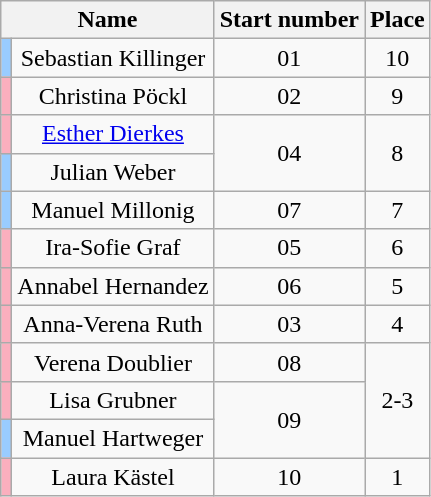<table class="wikitable sortable" style="text-align:center">
<tr>
<th colspan=2>Name</th>
<th>Start number</th>
<th>Place</th>
</tr>
<tr>
<td style="background:#9cf;"></td>
<td>Sebastian Killinger</td>
<td>01</td>
<td>10</td>
</tr>
<tr>
<td style="background:#faafbe"></td>
<td>Christina Pöckl</td>
<td>02</td>
<td>9</td>
</tr>
<tr>
<td style="background:#faafbe"></td>
<td><a href='#'>Esther Dierkes</a></td>
<td rowspan=2>04</td>
<td rowspan=2>8</td>
</tr>
<tr>
<td style="background:#9cf;"></td>
<td>Julian Weber</td>
</tr>
<tr>
<td style="background:#9cf;"></td>
<td>Manuel Millonig</td>
<td>07</td>
<td>7</td>
</tr>
<tr>
<td style="background:#faafbe"></td>
<td>Ira-Sofie Graf</td>
<td>05</td>
<td>6</td>
</tr>
<tr>
<td style="background:#faafbe"></td>
<td>Annabel Hernandez</td>
<td>06</td>
<td>5</td>
</tr>
<tr>
<td style="background:#faafbe"></td>
<td>Anna-Verena Ruth</td>
<td>03</td>
<td>4</td>
</tr>
<tr>
<td style="background:#faafbe"></td>
<td>Verena Doublier</td>
<td>08</td>
<td rowspan="3">2-3</td>
</tr>
<tr>
<td style="background:#faafbe"></td>
<td>Lisa Grubner</td>
<td rowspan=2>09</td>
</tr>
<tr>
<td style="background:#9cf;"></td>
<td>Manuel Hartweger</td>
</tr>
<tr>
<td style="background:#faafbe"></td>
<td>Laura Kästel</td>
<td>10</td>
<td>1</td>
</tr>
</table>
